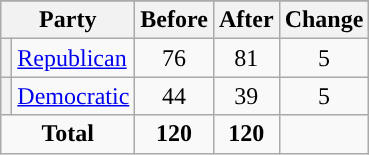<table class="wikitable" style="text-align:center;">
<tr>
</tr>
<tr>
<th colspan=2>Party</th>
<th>Before</th>
<th>After</th>
<th>Change</th>
</tr>
<tr>
<th style="background-color:"></th>
<td style="text-align:left;"><a href='#'>Republican</a></td>
<td>76</td>
<td>81</td>
<td> 5</td>
</tr>
<tr>
<th style="background-color:"></th>
<td style="text-align:left;"><a href='#'>Democratic</a></td>
<td>44</td>
<td>39</td>
<td> 5</td>
</tr>
<tr>
<td colspan=2><strong>Total</strong></td>
<td><strong>120</strong></td>
<td><strong>120</strong></td>
<td></td>
</tr>
</table>
